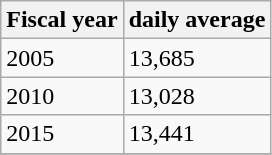<table class="wikitable">
<tr>
<th>Fiscal year</th>
<th>daily average</th>
</tr>
<tr>
<td>2005</td>
<td>13,685</td>
</tr>
<tr>
<td>2010</td>
<td>13,028</td>
</tr>
<tr>
<td>2015</td>
<td>13,441</td>
</tr>
<tr>
</tr>
</table>
